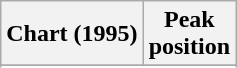<table class="wikitable sortable">
<tr>
<th align="left">Chart (1995)</th>
<th align="center">Peak<br>position</th>
</tr>
<tr>
</tr>
<tr>
</tr>
</table>
